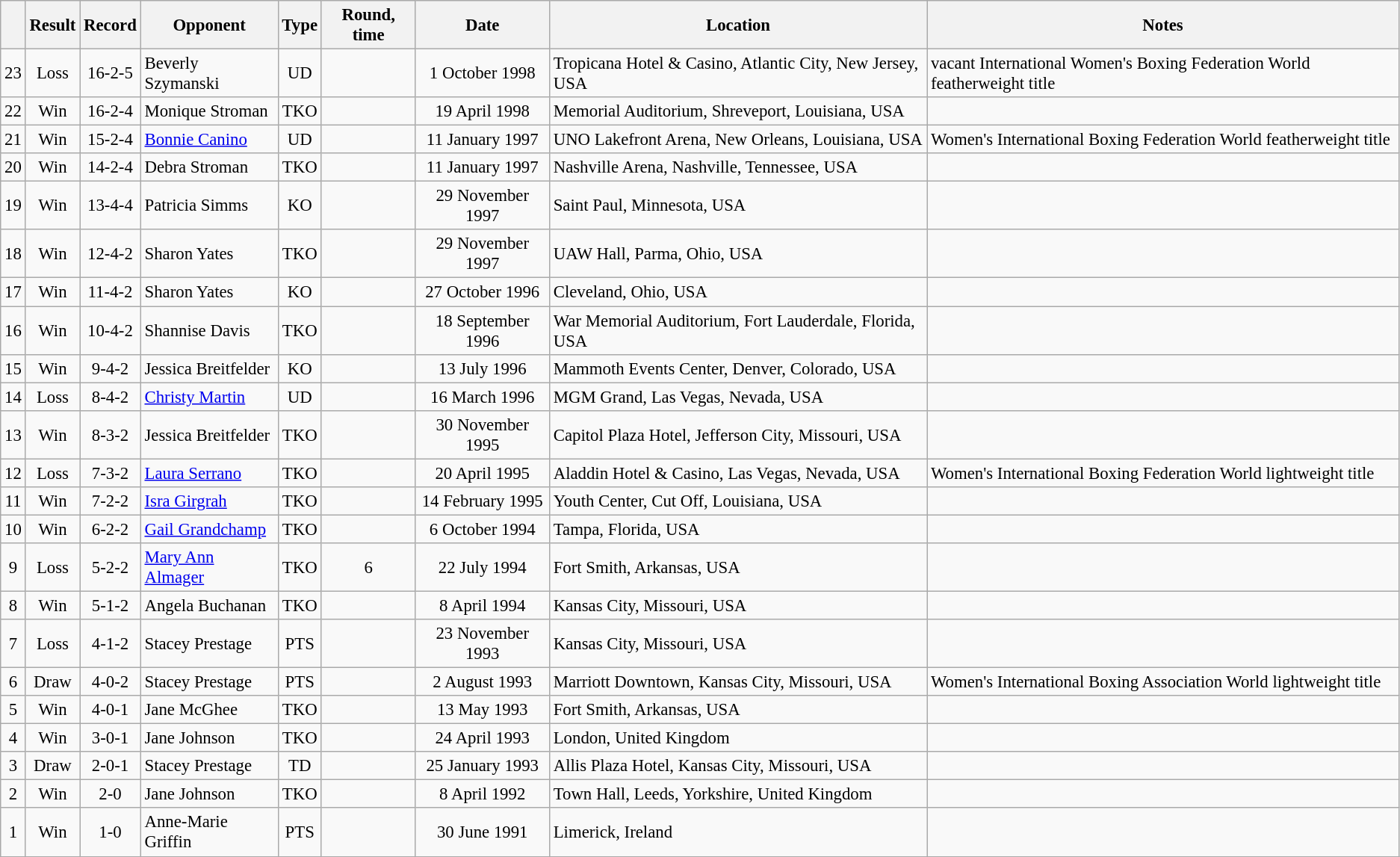<table class="wikitable" style="text-align:center; font-size:95%">
<tr>
<th></th>
<th>Result</th>
<th>Record</th>
<th>Opponent</th>
<th>Type</th>
<th>Round, time</th>
<th>Date</th>
<th>Location</th>
<th>Notes</th>
</tr>
<tr>
<td>23</td>
<td>Loss</td>
<td>16-2-5</td>
<td style="text-align:left;"> Beverly Szymanski</td>
<td>UD</td>
<td></td>
<td>1 October 1998</td>
<td style="text-align:left;"> Tropicana Hotel & Casino, Atlantic City, New Jersey, USA</td>
<td style="text-align:left;">vacant International Women's Boxing Federation World featherweight title</td>
</tr>
<tr>
<td>22</td>
<td>Win</td>
<td>16-2-4</td>
<td style="text-align:left;"> Monique Stroman</td>
<td>TKO</td>
<td></td>
<td>19 April 1998</td>
<td style="text-align:left;"> Memorial Auditorium, Shreveport, Louisiana, USA</td>
<td style="text-align:left;"></td>
</tr>
<tr>
<td>21</td>
<td>Win</td>
<td>15-2-4</td>
<td style="text-align:left;"> <a href='#'>Bonnie Canino</a></td>
<td>UD</td>
<td></td>
<td>11 January 1997</td>
<td style="text-align:left;"> UNO Lakefront Arena, New Orleans, Louisiana, USA</td>
<td style="text-align:left;">Women's International Boxing Federation World featherweight title</td>
</tr>
<tr>
<td>20</td>
<td>Win</td>
<td>14-2-4</td>
<td style="text-align:left;"> Debra Stroman</td>
<td>TKO</td>
<td></td>
<td>11 January 1997</td>
<td style="text-align:left;"> Nashville Arena, Nashville, Tennessee, USA</td>
<td style="text-align:left;"></td>
</tr>
<tr>
<td>19</td>
<td>Win</td>
<td>13-4-4</td>
<td style="text-align:left;"> Patricia Simms</td>
<td>KO</td>
<td></td>
<td>29 November 1997</td>
<td style="text-align:left;"> Saint Paul, Minnesota, USA</td>
<td style="text-align:left;"></td>
</tr>
<tr>
<td>18</td>
<td>Win</td>
<td>12-4-2</td>
<td style="text-align:left;"> Sharon Yates</td>
<td>TKO</td>
<td></td>
<td>29 November 1997</td>
<td style="text-align:left;"> UAW Hall, Parma, Ohio, USA</td>
<td style="text-align:left;"></td>
</tr>
<tr>
<td>17</td>
<td>Win</td>
<td>11-4-2</td>
<td style="text-align:left;"> Sharon Yates</td>
<td>KO</td>
<td></td>
<td>27 October 1996</td>
<td style="text-align:left;"> Cleveland, Ohio, USA</td>
<td style="text-align:left;"></td>
</tr>
<tr>
<td>16</td>
<td>Win</td>
<td>10-4-2</td>
<td style="text-align:left;"> Shannise Davis</td>
<td>TKO</td>
<td></td>
<td>18 September 1996</td>
<td style="text-align:left;"> War Memorial Auditorium, Fort Lauderdale, Florida, USA</td>
<td style="text-align:left;"></td>
</tr>
<tr>
<td>15</td>
<td>Win</td>
<td>9-4-2</td>
<td style="text-align:left;"> Jessica Breitfelder</td>
<td>KO</td>
<td></td>
<td>13 July 1996</td>
<td style="text-align:left;"> Mammoth Events Center, Denver, Colorado, USA</td>
<td style="text-align:left;"></td>
</tr>
<tr>
<td>14</td>
<td>Loss</td>
<td>8-4-2</td>
<td style="text-align:left;"> <a href='#'>Christy Martin</a></td>
<td>UD</td>
<td></td>
<td>16 March 1996</td>
<td style="text-align:left;"> MGM Grand, Las Vegas, Nevada, USA</td>
<td style="text-align:left;"></td>
</tr>
<tr>
<td>13</td>
<td>Win</td>
<td>8-3-2</td>
<td style="text-align:left;"> Jessica Breitfelder</td>
<td>TKO</td>
<td></td>
<td>30 November 1995</td>
<td style="text-align:left;"> Capitol Plaza Hotel, Jefferson City, Missouri, USA</td>
<td style="text-align:left;"></td>
</tr>
<tr>
<td>12</td>
<td>Loss</td>
<td>7-3-2</td>
<td style="text-align:left;"> <a href='#'>Laura Serrano</a></td>
<td>TKO</td>
<td></td>
<td>20 April 1995</td>
<td style="text-align:left;"> Aladdin Hotel & Casino, Las Vegas, Nevada, USA</td>
<td style="text-align:left;">Women's International Boxing Federation World lightweight title</td>
</tr>
<tr>
<td>11</td>
<td>Win</td>
<td>7-2-2</td>
<td style="text-align:left;"> <a href='#'>Isra Girgrah</a></td>
<td>TKO</td>
<td></td>
<td>14 February 1995</td>
<td style="text-align:left;"> Youth Center, Cut Off, Louisiana, USA</td>
<td style="text-align:left;"></td>
</tr>
<tr>
<td>10</td>
<td>Win</td>
<td>6-2-2</td>
<td style="text-align:left;"> <a href='#'>Gail Grandchamp</a></td>
<td>TKO</td>
<td></td>
<td>6 October 1994</td>
<td style="text-align:left;"> Tampa, Florida, USA</td>
<td style="text-align:left;"></td>
</tr>
<tr>
<td>9</td>
<td>Loss</td>
<td>5-2-2</td>
<td style="text-align:left;"> <a href='#'>Mary Ann Almager</a></td>
<td>TKO</td>
<td>6</td>
<td>22 July 1994</td>
<td style="text-align:left;"> Fort Smith, Arkansas, USA</td>
<td style="text-align:left;"></td>
</tr>
<tr>
<td>8</td>
<td>Win</td>
<td>5-1-2</td>
<td style="text-align:left;"> Angela Buchanan</td>
<td>TKO</td>
<td></td>
<td>8 April 1994</td>
<td style="text-align:left;"> Kansas City, Missouri, USA</td>
<td style="text-align:left;"></td>
</tr>
<tr>
<td>7</td>
<td>Loss</td>
<td>4-1-2</td>
<td style="text-align:left;"> Stacey Prestage</td>
<td>PTS</td>
<td></td>
<td>23 November 1993</td>
<td style="text-align:left;"> Kansas City, Missouri, USA</td>
<td style="text-align:left;"></td>
</tr>
<tr>
<td>6</td>
<td>Draw</td>
<td>4-0-2</td>
<td style="text-align:left;"> Stacey Prestage</td>
<td>PTS</td>
<td></td>
<td>2 August 1993</td>
<td style="text-align:left;"> Marriott Downtown, Kansas City, Missouri, USA</td>
<td style="text-align:left;">Women's International Boxing Association World lightweight title</td>
</tr>
<tr>
<td>5</td>
<td>Win</td>
<td>4-0-1</td>
<td style="text-align:left;"> Jane McGhee</td>
<td>TKO</td>
<td></td>
<td>13 May 1993</td>
<td style="text-align:left;"> Fort Smith, Arkansas, USA</td>
<td style="text-align:left;"></td>
</tr>
<tr>
<td>4</td>
<td>Win</td>
<td>3-0-1</td>
<td style="text-align:left;"> Jane Johnson</td>
<td>TKO</td>
<td></td>
<td>24 April 1993</td>
<td style="text-align:left;"> London, United Kingdom</td>
<td style="text-align:left;"></td>
</tr>
<tr>
<td>3</td>
<td>Draw</td>
<td>2-0-1</td>
<td style="text-align:left;"> Stacey Prestage</td>
<td>TD</td>
<td></td>
<td>25 January 1993</td>
<td style="text-align:left;"> Allis Plaza Hotel, Kansas City, Missouri, USA</td>
<td style="text-align:left;"></td>
</tr>
<tr>
<td>2</td>
<td>Win</td>
<td>2-0</td>
<td style="text-align:left;"> Jane Johnson</td>
<td>TKO</td>
<td></td>
<td>8 April 1992</td>
<td style="text-align:left;"> Town Hall, Leeds, Yorkshire, United Kingdom</td>
<td style="text-align:left;"></td>
</tr>
<tr>
<td>1</td>
<td>Win</td>
<td>1-0</td>
<td style="text-align:left;"> Anne-Marie Griffin</td>
<td>PTS</td>
<td></td>
<td>30 June 1991</td>
<td style="text-align:left;"> Limerick, Ireland</td>
<td style="text-align:left;"></td>
</tr>
<tr>
</tr>
</table>
